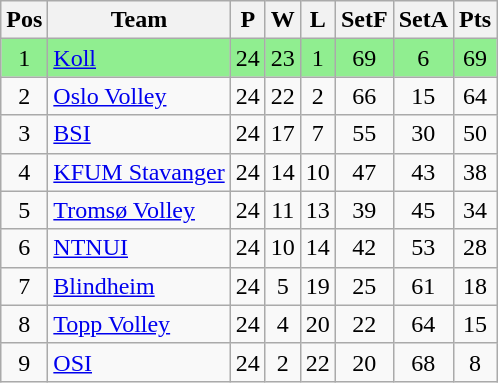<table class="wikitable sortable" style="text-align: center;">
<tr>
<th>Pos</th>
<th>Team</th>
<th>P</th>
<th>W</th>
<th>L</th>
<th>SetF</th>
<th>SetA</th>
<th>Pts</th>
</tr>
<tr style="background:#90EE90;">
<td>1</td>
<td align="left"><a href='#'>Koll</a></td>
<td>24</td>
<td>23</td>
<td>1</td>
<td>69</td>
<td>6</td>
<td>69</td>
</tr>
<tr>
<td>2</td>
<td align="left"><a href='#'>Oslo Volley</a></td>
<td>24</td>
<td>22</td>
<td>2</td>
<td>66</td>
<td>15</td>
<td>64</td>
</tr>
<tr>
<td>3</td>
<td align="left"><a href='#'>BSI</a></td>
<td>24</td>
<td>17</td>
<td>7</td>
<td>55</td>
<td>30</td>
<td>50</td>
</tr>
<tr>
<td>4</td>
<td align="left"><a href='#'>KFUM Stavanger</a></td>
<td>24</td>
<td>14</td>
<td>10</td>
<td>47</td>
<td>43</td>
<td>38</td>
</tr>
<tr>
<td>5</td>
<td align="left"><a href='#'>Tromsø Volley</a></td>
<td>24</td>
<td>11</td>
<td>13</td>
<td>39</td>
<td>45</td>
<td>34</td>
</tr>
<tr>
<td>6</td>
<td align="left"><a href='#'>NTNUI</a></td>
<td>24</td>
<td>10</td>
<td>14</td>
<td>42</td>
<td>53</td>
<td>28</td>
</tr>
<tr>
<td>7</td>
<td align="left"><a href='#'>Blindheim</a></td>
<td>24</td>
<td>5</td>
<td>19</td>
<td>25</td>
<td>61</td>
<td>18</td>
</tr>
<tr>
<td>8</td>
<td align="left"><a href='#'>Topp Volley</a></td>
<td>24</td>
<td>4</td>
<td>20</td>
<td>22</td>
<td>64</td>
<td>15</td>
</tr>
<tr>
<td>9</td>
<td align="left"><a href='#'>OSI</a></td>
<td>24</td>
<td>2</td>
<td>22</td>
<td>20</td>
<td>68</td>
<td>8</td>
</tr>
</table>
